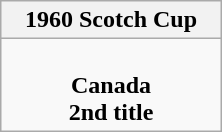<table class="wikitable" style="text-align: center; margin: 0 auto;">
<tr>
<th style="padding-left:1em; padding-right:1em">1960 Scotch Cup</th>
</tr>
<tr>
<td><strong><br>Canada<br>2nd title</strong></td>
</tr>
</table>
